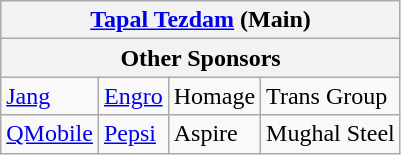<table class="wikitable">
<tr>
<th colspan="4"><a href='#'>Tapal Tezdam</a> (Main)</th>
</tr>
<tr>
<th colspan="4">Other Sponsors</th>
</tr>
<tr>
<td><a href='#'>Jang</a></td>
<td><a href='#'>Engro</a></td>
<td>Homage</td>
<td>Trans Group</td>
</tr>
<tr>
<td><a href='#'>QMobile</a></td>
<td><a href='#'>Pepsi</a></td>
<td>Aspire</td>
<td>Mughal Steel</td>
</tr>
</table>
